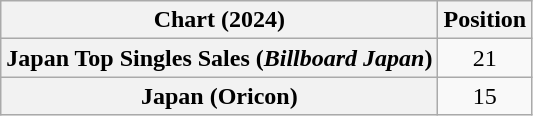<table class="wikitable sortable plainrowheaders" style="text-align:center">
<tr>
<th scope="col">Chart (2024)</th>
<th scope="col">Position</th>
</tr>
<tr>
<th scope="row">Japan Top Singles Sales (<em>Billboard Japan</em>)</th>
<td>21</td>
</tr>
<tr>
<th scope="row">Japan (Oricon)</th>
<td>15</td>
</tr>
</table>
